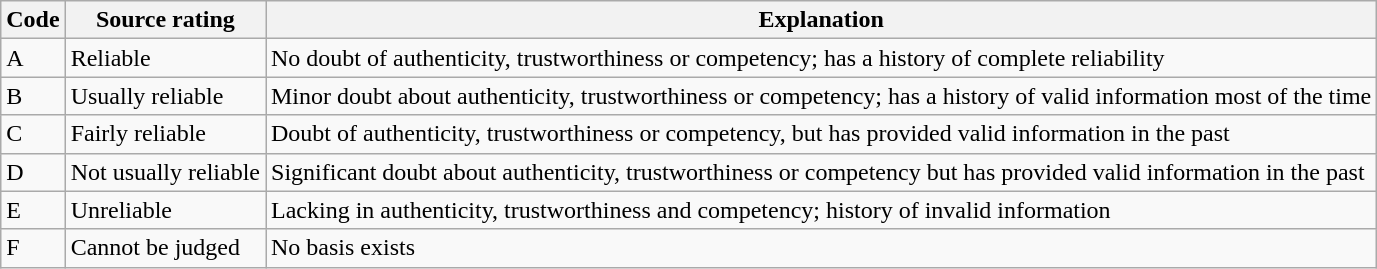<table class="wikitable">
<tr>
<th>Code</th>
<th>Source rating</th>
<th>Explanation</th>
</tr>
<tr>
<td>A</td>
<td>Reliable</td>
<td>No doubt of authenticity, trustworthiness or competency; has a history of complete reliability</td>
</tr>
<tr>
<td>B</td>
<td>Usually reliable</td>
<td>Minor doubt about authenticity, trustworthiness or competency; has a history of valid information most of the time</td>
</tr>
<tr>
<td>C</td>
<td>Fairly reliable</td>
<td>Doubt of authenticity, trustworthiness or competency, but has provided valid information in the past</td>
</tr>
<tr>
<td>D</td>
<td>Not usually reliable</td>
<td>Significant doubt about authenticity, trustworthiness or competency but has provided valid information in the past</td>
</tr>
<tr>
<td>E</td>
<td>Unreliable</td>
<td>Lacking in authenticity, trustworthiness and competency; history of invalid information</td>
</tr>
<tr>
<td>F</td>
<td>Cannot be judged</td>
<td>No basis exists</td>
</tr>
</table>
